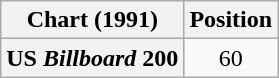<table class="wikitable plainrowheaders" style="text-align:center">
<tr>
<th scope="col">Chart (1991)</th>
<th scope="col">Position</th>
</tr>
<tr>
<th scope="row">US <em>Billboard</em> 200</th>
<td>60</td>
</tr>
</table>
